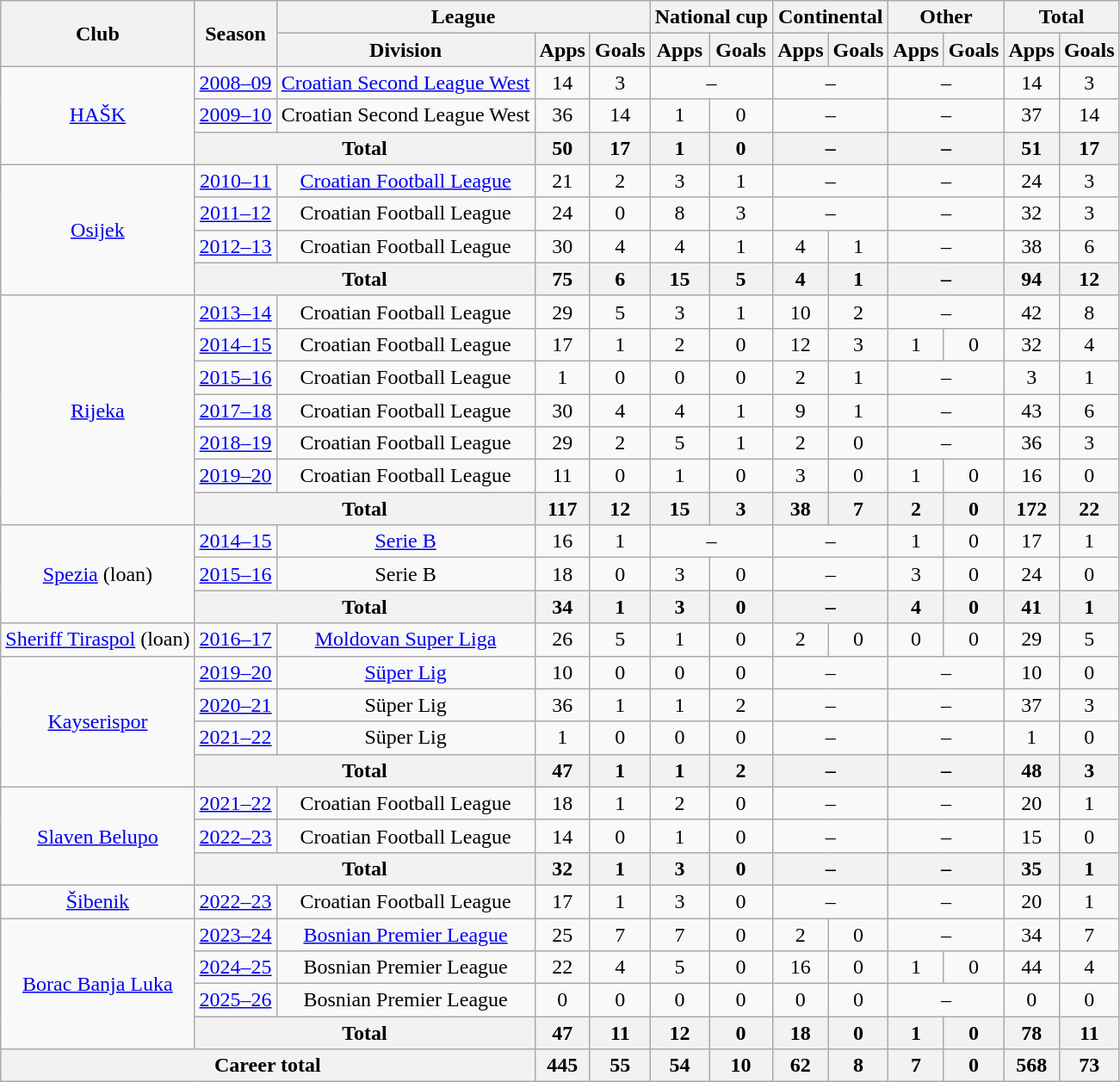<table class="wikitable" style="text-align:center">
<tr>
<th rowspan=2>Club</th>
<th rowspan=2>Season</th>
<th colspan=3>League</th>
<th colspan=2>National cup</th>
<th colspan=2>Continental</th>
<th colspan=2>Other</th>
<th colspan=2>Total</th>
</tr>
<tr>
<th>Division</th>
<th>Apps</th>
<th>Goals</th>
<th>Apps</th>
<th>Goals</th>
<th>Apps</th>
<th>Goals</th>
<th>Apps</th>
<th>Goals</th>
<th>Apps</th>
<th>Goals</th>
</tr>
<tr>
<td rowspan=3><a href='#'>HAŠK</a></td>
<td><a href='#'>2008–09</a></td>
<td><a href='#'>Croatian Second League West</a></td>
<td>14</td>
<td>3</td>
<td colspan=2>–</td>
<td colspan=2>–</td>
<td colspan=2>–</td>
<td>14</td>
<td>3</td>
</tr>
<tr>
<td><a href='#'>2009–10</a></td>
<td>Croatian Second League West</td>
<td>36</td>
<td>14</td>
<td>1</td>
<td>0</td>
<td colspan=2>–</td>
<td colspan=2>–</td>
<td>37</td>
<td>14</td>
</tr>
<tr>
<th colspan=2>Total</th>
<th>50</th>
<th>17</th>
<th>1</th>
<th>0</th>
<th colspan=2>–</th>
<th colspan=2>–</th>
<th>51</th>
<th>17</th>
</tr>
<tr>
<td rowspan=4><a href='#'>Osijek</a></td>
<td><a href='#'>2010–11</a></td>
<td><a href='#'>Croatian Football League</a></td>
<td>21</td>
<td>2</td>
<td>3</td>
<td>1</td>
<td colspan=2>–</td>
<td colspan=2>–</td>
<td>24</td>
<td>3</td>
</tr>
<tr>
<td><a href='#'>2011–12</a></td>
<td>Croatian Football League</td>
<td>24</td>
<td>0</td>
<td>8</td>
<td>3</td>
<td colspan=2>–</td>
<td colspan=2>–</td>
<td>32</td>
<td>3</td>
</tr>
<tr>
<td><a href='#'>2012–13</a></td>
<td>Croatian Football League</td>
<td>30</td>
<td>4</td>
<td>4</td>
<td>1</td>
<td>4</td>
<td>1</td>
<td colspan=2>–</td>
<td>38</td>
<td>6</td>
</tr>
<tr>
<th colspan=2>Total</th>
<th>75</th>
<th>6</th>
<th>15</th>
<th>5</th>
<th>4</th>
<th>1</th>
<th colspan=2>–</th>
<th>94</th>
<th>12</th>
</tr>
<tr>
<td rowspan=7><a href='#'>Rijeka</a></td>
<td><a href='#'>2013–14</a></td>
<td>Croatian Football League</td>
<td>29</td>
<td>5</td>
<td>3</td>
<td>1</td>
<td>10</td>
<td>2</td>
<td colspan=2>–</td>
<td>42</td>
<td>8</td>
</tr>
<tr>
<td><a href='#'>2014–15</a></td>
<td>Croatian Football League</td>
<td>17</td>
<td>1</td>
<td>2</td>
<td>0</td>
<td>12</td>
<td>3</td>
<td>1</td>
<td>0</td>
<td>32</td>
<td>4</td>
</tr>
<tr>
<td><a href='#'>2015–16</a></td>
<td>Croatian Football League</td>
<td>1</td>
<td>0</td>
<td>0</td>
<td>0</td>
<td>2</td>
<td>1</td>
<td colspan=2>–</td>
<td>3</td>
<td>1</td>
</tr>
<tr>
<td><a href='#'>2017–18</a></td>
<td>Croatian Football League</td>
<td>30</td>
<td>4</td>
<td>4</td>
<td>1</td>
<td>9</td>
<td>1</td>
<td colspan=2>–</td>
<td>43</td>
<td>6</td>
</tr>
<tr>
<td><a href='#'>2018–19</a></td>
<td>Croatian Football League</td>
<td>29</td>
<td>2</td>
<td>5</td>
<td>1</td>
<td>2</td>
<td>0</td>
<td colspan=2>–</td>
<td>36</td>
<td>3</td>
</tr>
<tr>
<td><a href='#'>2019–20</a></td>
<td>Croatian Football League</td>
<td>11</td>
<td>0</td>
<td>1</td>
<td>0</td>
<td>3</td>
<td>0</td>
<td>1</td>
<td>0</td>
<td>16</td>
<td>0</td>
</tr>
<tr>
<th colspan=2>Total</th>
<th>117</th>
<th>12</th>
<th>15</th>
<th>3</th>
<th>38</th>
<th>7</th>
<th>2</th>
<th>0</th>
<th>172</th>
<th>22</th>
</tr>
<tr>
<td rowspan=3><a href='#'>Spezia</a> (loan)</td>
<td><a href='#'>2014–15</a></td>
<td><a href='#'>Serie B</a></td>
<td>16</td>
<td>1</td>
<td colspan=2>–</td>
<td colspan=2>–</td>
<td>1</td>
<td>0</td>
<td>17</td>
<td>1</td>
</tr>
<tr>
<td><a href='#'>2015–16</a></td>
<td>Serie B</td>
<td>18</td>
<td>0</td>
<td>3</td>
<td>0</td>
<td colspan=2>–</td>
<td>3</td>
<td>0</td>
<td>24</td>
<td>0</td>
</tr>
<tr>
<th colspan=2>Total</th>
<th>34</th>
<th>1</th>
<th>3</th>
<th>0</th>
<th colspan=2>–</th>
<th>4</th>
<th>0</th>
<th>41</th>
<th>1</th>
</tr>
<tr>
<td><a href='#'>Sheriff Tiraspol</a> (loan)</td>
<td><a href='#'>2016–17</a></td>
<td><a href='#'>Moldovan Super Liga</a></td>
<td>26</td>
<td>5</td>
<td>1</td>
<td>0</td>
<td>2</td>
<td>0</td>
<td>0</td>
<td>0</td>
<td>29</td>
<td>5</td>
</tr>
<tr>
<td rowspan=4><a href='#'>Kayserispor</a></td>
<td><a href='#'>2019–20</a></td>
<td><a href='#'>Süper Lig</a></td>
<td>10</td>
<td>0</td>
<td>0</td>
<td>0</td>
<td colspan=2>–</td>
<td colspan=2>–</td>
<td>10</td>
<td>0</td>
</tr>
<tr>
<td><a href='#'>2020–21</a></td>
<td>Süper Lig</td>
<td>36</td>
<td>1</td>
<td>1</td>
<td>2</td>
<td colspan=2>–</td>
<td colspan=2>–</td>
<td>37</td>
<td>3</td>
</tr>
<tr>
<td><a href='#'>2021–22</a></td>
<td>Süper Lig</td>
<td>1</td>
<td>0</td>
<td>0</td>
<td>0</td>
<td colspan=2>–</td>
<td colspan=2>–</td>
<td>1</td>
<td>0</td>
</tr>
<tr>
<th colspan=2>Total</th>
<th>47</th>
<th>1</th>
<th>1</th>
<th>2</th>
<th colspan=2>–</th>
<th colspan=2>–</th>
<th>48</th>
<th>3</th>
</tr>
<tr>
<td rowspan=3><a href='#'>Slaven Belupo</a></td>
<td><a href='#'>2021–22</a></td>
<td>Croatian Football League</td>
<td>18</td>
<td>1</td>
<td>2</td>
<td>0</td>
<td colspan=2>–</td>
<td colspan=2>–</td>
<td>20</td>
<td>1</td>
</tr>
<tr>
<td><a href='#'>2022–23</a></td>
<td>Croatian Football League</td>
<td>14</td>
<td>0</td>
<td>1</td>
<td>0</td>
<td colspan=2>–</td>
<td colspan=2>–</td>
<td>15</td>
<td>0</td>
</tr>
<tr>
<th colspan=2>Total</th>
<th>32</th>
<th>1</th>
<th>3</th>
<th>0</th>
<th colspan=2>–</th>
<th colspan=2>–</th>
<th>35</th>
<th>1</th>
</tr>
<tr>
<td><a href='#'>Šibenik</a></td>
<td><a href='#'>2022–23</a></td>
<td>Croatian Football League</td>
<td>17</td>
<td>1</td>
<td>3</td>
<td>0</td>
<td colspan=2>–</td>
<td colspan=2>–</td>
<td>20</td>
<td>1</td>
</tr>
<tr>
<td rowspan=4><a href='#'>Borac Banja Luka</a></td>
<td><a href='#'>2023–24</a></td>
<td><a href='#'>Bosnian Premier League</a></td>
<td>25</td>
<td>7</td>
<td>7</td>
<td>0</td>
<td>2</td>
<td>0</td>
<td colspan=2>–</td>
<td>34</td>
<td>7</td>
</tr>
<tr>
<td><a href='#'>2024–25</a></td>
<td>Bosnian Premier League</td>
<td>22</td>
<td>4</td>
<td>5</td>
<td>0</td>
<td>16</td>
<td>0</td>
<td>1</td>
<td>0</td>
<td>44</td>
<td>4</td>
</tr>
<tr>
<td><a href='#'>2025–26</a></td>
<td>Bosnian Premier League</td>
<td>0</td>
<td>0</td>
<td>0</td>
<td>0</td>
<td>0</td>
<td>0</td>
<td colspan=2>–</td>
<td>0</td>
<td>0</td>
</tr>
<tr>
<th colspan=2>Total</th>
<th>47</th>
<th>11</th>
<th>12</th>
<th>0</th>
<th>18</th>
<th>0</th>
<th>1</th>
<th>0</th>
<th>78</th>
<th>11</th>
</tr>
<tr>
<th colspan=3>Career total</th>
<th>445</th>
<th>55</th>
<th>54</th>
<th>10</th>
<th>62</th>
<th>8</th>
<th>7</th>
<th>0</th>
<th>568</th>
<th>73</th>
</tr>
</table>
